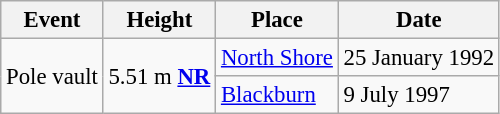<table class="wikitable" style="font-size: 95%;">
<tr>
<th>Event</th>
<th>Height</th>
<th>Place</th>
<th>Date</th>
</tr>
<tr>
<td rowspan=2>Pole vault</td>
<td rowspan=2>5.51 m <a href='#'><strong>NR</strong></a></td>
<td><a href='#'>North Shore</a></td>
<td>25 January 1992</td>
</tr>
<tr>
<td><a href='#'>Blackburn</a></td>
<td>9 July 1997</td>
</tr>
</table>
